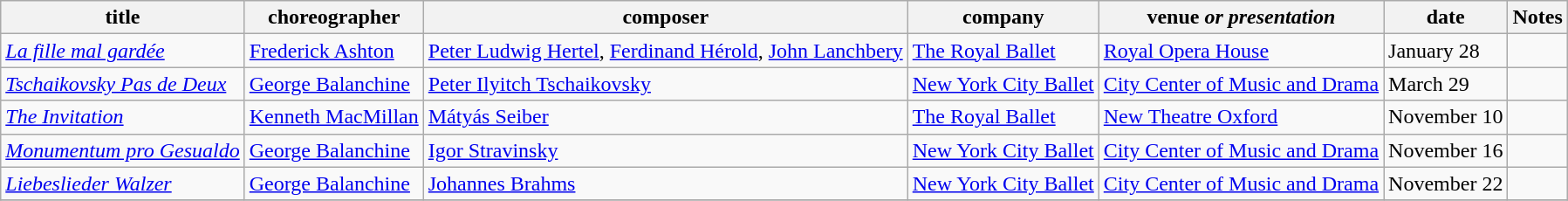<table class="wikitable sortable">
<tr>
<th>title</th>
<th>choreographer</th>
<th>composer</th>
<th>company</th>
<th>venue <em>or presentation</em></th>
<th>date</th>
<th>Notes</th>
</tr>
<tr>
<td><em><a href='#'>La fille mal gardée</a></em></td>
<td><a href='#'>Frederick Ashton</a></td>
<td><a href='#'>Peter Ludwig Hertel</a>, <a href='#'>Ferdinand Hérold</a>, <a href='#'>John Lanchbery</a></td>
<td><a href='#'>The Royal Ballet</a></td>
<td><a href='#'>Royal Opera House</a></td>
<td>January 28</td>
<td></td>
</tr>
<tr>
<td><em><a href='#'>Tschaikovsky Pas de Deux</a></em></td>
<td><a href='#'>George Balanchine</a></td>
<td><a href='#'>Peter Ilyitch Tschaikovsky</a></td>
<td><a href='#'>New York City Ballet</a></td>
<td><a href='#'>City Center of Music and Drama</a></td>
<td>March 29</td>
<td></td>
</tr>
<tr>
<td><em><a href='#'>The Invitation</a></em></td>
<td><a href='#'>Kenneth MacMillan</a></td>
<td><a href='#'>Mátyás Seiber</a></td>
<td><a href='#'>The Royal Ballet</a></td>
<td><a href='#'>New Theatre Oxford</a></td>
<td>November 10</td>
<td></td>
</tr>
<tr>
<td><em><a href='#'>Monumentum pro Gesualdo</a></em></td>
<td><a href='#'>George Balanchine</a></td>
<td><a href='#'>Igor Stravinsky</a></td>
<td><a href='#'>New York City Ballet</a></td>
<td><a href='#'>City Center of Music and Drama</a></td>
<td>November 16</td>
<td></td>
</tr>
<tr>
<td><em><a href='#'>Liebeslieder Walzer</a></em></td>
<td><a href='#'>George Balanchine</a></td>
<td><a href='#'>Johannes Brahms</a></td>
<td><a href='#'>New York City Ballet</a></td>
<td><a href='#'>City Center of Music and Drama</a></td>
<td>November 22</td>
<td></td>
</tr>
<tr>
</tr>
</table>
